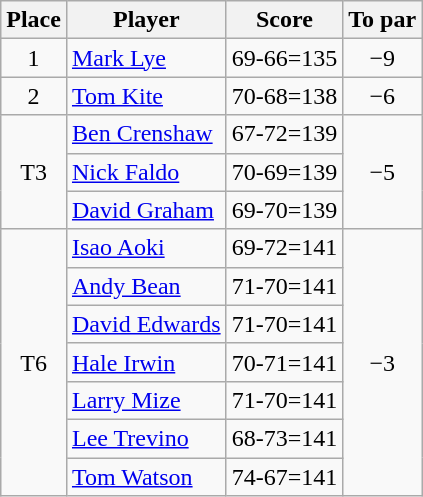<table class="wikitable">
<tr>
<th>Place</th>
<th>Player</th>
<th>Score</th>
<th>To par</th>
</tr>
<tr>
<td align="center">1</td>
<td> <a href='#'>Mark Lye</a></td>
<td>69-66=135</td>
<td align="center">−9</td>
</tr>
<tr>
<td align="center">2</td>
<td> <a href='#'>Tom Kite</a></td>
<td>70-68=138</td>
<td align="center">−6</td>
</tr>
<tr>
<td rowspan=3 align="center">T3</td>
<td> <a href='#'>Ben Crenshaw</a></td>
<td>67-72=139</td>
<td rowspan=3 align="center">−5</td>
</tr>
<tr>
<td> <a href='#'>Nick Faldo</a></td>
<td>70-69=139</td>
</tr>
<tr>
<td> <a href='#'>David Graham</a></td>
<td>69-70=139</td>
</tr>
<tr>
<td rowspan=7 align="center">T6</td>
<td> <a href='#'>Isao Aoki</a></td>
<td>69-72=141</td>
<td rowspan=7 align="center">−3</td>
</tr>
<tr>
<td> <a href='#'>Andy Bean</a></td>
<td>71-70=141</td>
</tr>
<tr>
<td> <a href='#'>David Edwards</a></td>
<td>71-70=141</td>
</tr>
<tr>
<td> <a href='#'>Hale Irwin</a></td>
<td>70-71=141</td>
</tr>
<tr>
<td> <a href='#'>Larry Mize</a></td>
<td>71-70=141</td>
</tr>
<tr>
<td> <a href='#'>Lee Trevino</a></td>
<td>68-73=141</td>
</tr>
<tr>
<td> <a href='#'>Tom Watson</a></td>
<td>74-67=141</td>
</tr>
</table>
